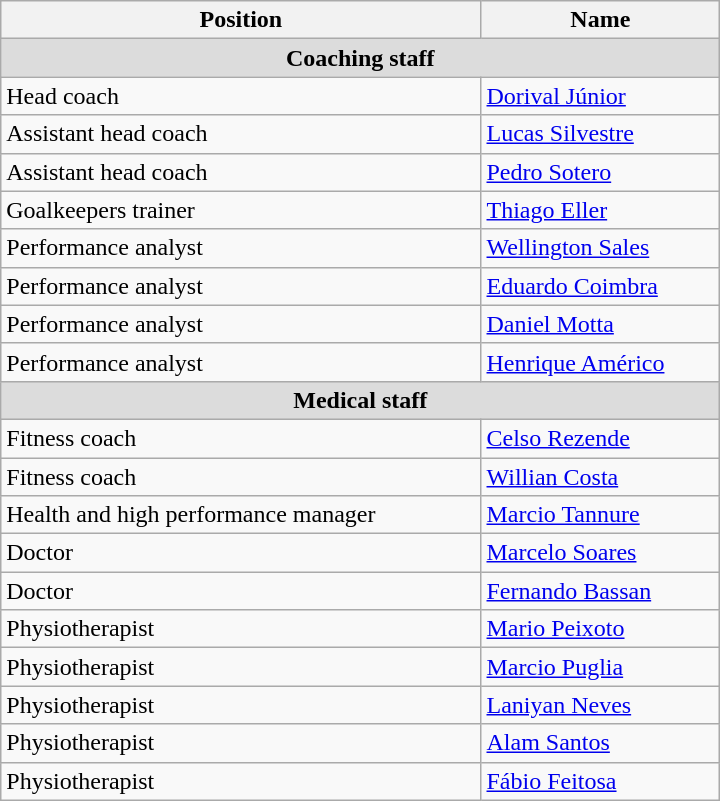<table class="wikitable" style="width:38%">
<tr>
<th>Position</th>
<th>Name</th>
</tr>
<tr>
<th colspan="2" style="background:#dcdcdc; text-align:center">Coaching staff</th>
</tr>
<tr>
<td>Head coach</td>
<td> <a href='#'>Dorival Júnior</a></td>
</tr>
<tr>
<td>Assistant head coach</td>
<td> <a href='#'>Lucas Silvestre</a></td>
</tr>
<tr>
<td>Assistant head coach</td>
<td> <a href='#'>Pedro Sotero</a></td>
</tr>
<tr>
<td>Goalkeepers trainer</td>
<td> <a href='#'>Thiago Eller</a></td>
</tr>
<tr>
<td>Performance analyst</td>
<td> <a href='#'>Wellington Sales</a></td>
</tr>
<tr>
<td>Performance analyst</td>
<td> <a href='#'>Eduardo Coimbra</a></td>
</tr>
<tr>
<td>Performance analyst</td>
<td> <a href='#'>Daniel Motta</a></td>
</tr>
<tr>
<td>Performance analyst</td>
<td> <a href='#'>Henrique Américo</a></td>
</tr>
<tr>
<th colspan="2" style="background:#dcdcdc; text-align:center">Medical staff</th>
</tr>
<tr>
<td>Fitness coach</td>
<td> <a href='#'>Celso Rezende</a></td>
</tr>
<tr>
<td>Fitness coach</td>
<td> <a href='#'>Willian Costa</a></td>
</tr>
<tr>
<td>Health and high performance manager</td>
<td> <a href='#'>Marcio Tannure</a></td>
</tr>
<tr>
<td>Doctor</td>
<td> <a href='#'>Marcelo Soares</a></td>
</tr>
<tr>
<td>Doctor</td>
<td> <a href='#'>Fernando Bassan</a></td>
</tr>
<tr>
<td>Physiotherapist</td>
<td> <a href='#'>Mario Peixoto</a></td>
</tr>
<tr>
<td>Physiotherapist</td>
<td> <a href='#'>Marcio Puglia</a></td>
</tr>
<tr>
<td>Physiotherapist</td>
<td> <a href='#'>Laniyan Neves</a></td>
</tr>
<tr>
<td>Physiotherapist</td>
<td> <a href='#'>Alam Santos</a></td>
</tr>
<tr>
<td>Physiotherapist</td>
<td> <a href='#'>Fábio Feitosa</a></td>
</tr>
</table>
